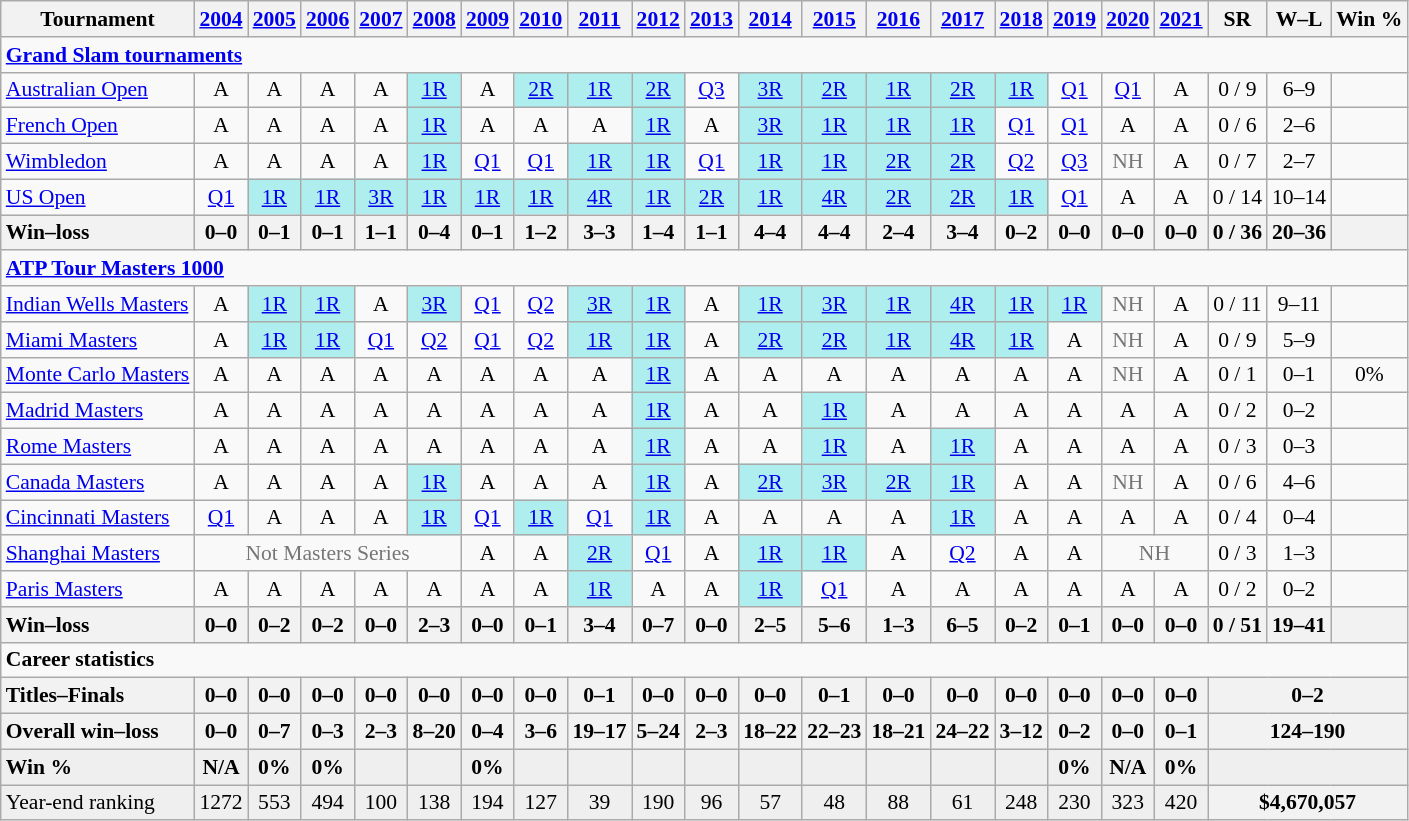<table class=wikitable style=text-align:center;font-size:90%>
<tr>
<th>Tournament</th>
<th><a href='#'>2004</a></th>
<th><a href='#'>2005</a></th>
<th><a href='#'>2006</a></th>
<th><a href='#'>2007</a></th>
<th><a href='#'>2008</a></th>
<th><a href='#'>2009</a></th>
<th><a href='#'>2010</a></th>
<th><a href='#'>2011</a></th>
<th><a href='#'>2012</a></th>
<th><a href='#'>2013</a></th>
<th><a href='#'>2014</a></th>
<th><a href='#'>2015</a></th>
<th><a href='#'>2016</a></th>
<th><a href='#'>2017</a></th>
<th><a href='#'>2018</a></th>
<th><a href='#'>2019</a></th>
<th><a href='#'>2020</a></th>
<th><a href='#'>2021</a></th>
<th>SR</th>
<th>W–L</th>
<th>Win %</th>
</tr>
<tr>
<td colspan=25 align=left><a href='#'><strong>Grand Slam tournaments</strong></a></td>
</tr>
<tr>
<td align=left><a href='#'>Australian Open</a></td>
<td>A</td>
<td>A</td>
<td>A</td>
<td>A</td>
<td bgcolor=afeeee><a href='#'>1R</a></td>
<td>A</td>
<td bgcolor=afeeee><a href='#'>2R</a></td>
<td bgcolor=afeeee><a href='#'>1R</a></td>
<td bgcolor=afeeee><a href='#'>2R</a></td>
<td><a href='#'>Q3</a></td>
<td bgcolor=afeeee><a href='#'>3R</a></td>
<td bgcolor=afeeee><a href='#'>2R</a></td>
<td bgcolor=afeeee><a href='#'>1R</a></td>
<td bgcolor=afeeee><a href='#'>2R</a></td>
<td bgcolor=afeeee><a href='#'>1R</a></td>
<td><a href='#'>Q1</a></td>
<td><a href='#'>Q1</a></td>
<td>A</td>
<td>0 / 9</td>
<td>6–9</td>
<td></td>
</tr>
<tr>
<td align=left><a href='#'>French Open</a></td>
<td>A</td>
<td>A</td>
<td>A</td>
<td>A</td>
<td bgcolor=afeeee><a href='#'>1R</a></td>
<td>A</td>
<td>A</td>
<td>A</td>
<td bgcolor=afeeee><a href='#'>1R</a></td>
<td>A</td>
<td bgcolor=afeeee><a href='#'>3R</a></td>
<td bgcolor=afeeee><a href='#'>1R</a></td>
<td bgcolor=afeeee><a href='#'>1R</a></td>
<td bgcolor=afeeee><a href='#'>1R</a></td>
<td><a href='#'>Q1</a></td>
<td><a href='#'>Q1</a></td>
<td>A</td>
<td>A</td>
<td>0 / 6</td>
<td>2–6</td>
<td></td>
</tr>
<tr>
<td align=left><a href='#'>Wimbledon</a></td>
<td>A</td>
<td>A</td>
<td>A</td>
<td>A</td>
<td bgcolor=afeeee><a href='#'>1R</a></td>
<td><a href='#'>Q1</a></td>
<td><a href='#'>Q1</a></td>
<td bgcolor=afeeee><a href='#'>1R</a></td>
<td bgcolor=afeeee><a href='#'>1R</a></td>
<td><a href='#'>Q1</a></td>
<td bgcolor=afeeee><a href='#'>1R</a></td>
<td bgcolor=afeeee><a href='#'>1R</a></td>
<td bgcolor=afeeee><a href='#'>2R</a></td>
<td bgcolor=afeeee><a href='#'>2R</a></td>
<td><a href='#'>Q2</a></td>
<td><a href='#'>Q3</a></td>
<td style=color:#767676>NH</td>
<td>A</td>
<td>0 / 7</td>
<td>2–7</td>
<td></td>
</tr>
<tr>
<td align=left><a href='#'>US Open</a></td>
<td><a href='#'>Q1</a></td>
<td bgcolor=afeeee><a href='#'>1R</a></td>
<td bgcolor=afeeee><a href='#'>1R</a></td>
<td bgcolor=afeeee><a href='#'>3R</a></td>
<td bgcolor=afeeee><a href='#'>1R</a></td>
<td bgcolor=afeeee><a href='#'>1R</a></td>
<td bgcolor=afeeee><a href='#'>1R</a></td>
<td bgcolor=afeeee><a href='#'>4R</a></td>
<td bgcolor=afeeee><a href='#'>1R</a></td>
<td bgcolor=afeeee><a href='#'>2R</a></td>
<td bgcolor=afeeee><a href='#'>1R</a></td>
<td bgcolor=afeeee><a href='#'>4R</a></td>
<td bgcolor=afeeee><a href='#'>2R</a></td>
<td bgcolor=afeeee><a href='#'>2R</a></td>
<td bgcolor=afeeee><a href='#'>1R</a></td>
<td><a href='#'>Q1</a></td>
<td>A</td>
<td>A</td>
<td>0 / 14</td>
<td>10–14</td>
<td></td>
</tr>
<tr>
<th style=text-align:left>Win–loss</th>
<th>0–0</th>
<th>0–1</th>
<th>0–1</th>
<th>1–1</th>
<th>0–4</th>
<th>0–1</th>
<th>1–2</th>
<th>3–3</th>
<th>1–4</th>
<th>1–1</th>
<th>4–4</th>
<th>4–4</th>
<th>2–4</th>
<th>3–4</th>
<th>0–2</th>
<th>0–0</th>
<th>0–0</th>
<th>0–0</th>
<th>0 / 36</th>
<th>20–36</th>
<th></th>
</tr>
<tr>
<td colspan=25 align=left><strong><a href='#'>ATP Tour Masters 1000</a></strong></td>
</tr>
<tr>
<td align=left><a href='#'>Indian Wells Masters</a></td>
<td>A</td>
<td bgcolor=afeeee><a href='#'>1R</a></td>
<td bgcolor=afeeee><a href='#'>1R</a></td>
<td>A</td>
<td bgcolor=afeeee><a href='#'>3R</a></td>
<td><a href='#'>Q1</a></td>
<td><a href='#'>Q2</a></td>
<td bgcolor=afeeee><a href='#'>3R</a></td>
<td bgcolor=afeeee><a href='#'>1R</a></td>
<td>A</td>
<td bgcolor=afeeee><a href='#'>1R</a></td>
<td bgcolor=afeeee><a href='#'>3R</a></td>
<td bgcolor=afeeee><a href='#'>1R</a></td>
<td bgcolor=afeeee><a href='#'>4R</a></td>
<td bgcolor=afeeee><a href='#'>1R</a></td>
<td bgcolor=afeeee><a href='#'>1R</a></td>
<td style=color:#767676>NH</td>
<td>A</td>
<td>0 / 11</td>
<td>9–11</td>
<td></td>
</tr>
<tr>
<td align=left><a href='#'>Miami Masters</a></td>
<td>A</td>
<td bgcolor=afeeee><a href='#'>1R</a></td>
<td bgcolor=afeeee><a href='#'>1R</a></td>
<td><a href='#'>Q1</a></td>
<td><a href='#'>Q2</a></td>
<td><a href='#'>Q1</a></td>
<td><a href='#'>Q2</a></td>
<td bgcolor=afeeee><a href='#'>1R</a></td>
<td bgcolor=afeeee><a href='#'>1R</a></td>
<td>A</td>
<td bgcolor=afeeee><a href='#'>2R</a></td>
<td bgcolor=afeeee><a href='#'>2R</a></td>
<td bgcolor=afeeee><a href='#'>1R</a></td>
<td bgcolor=afeeee><a href='#'>4R</a></td>
<td bgcolor=afeeee><a href='#'>1R</a></td>
<td>A</td>
<td style=color:#767676>NH</td>
<td>A</td>
<td>0 / 9</td>
<td>5–9</td>
<td></td>
</tr>
<tr>
<td align=left><a href='#'>Monte Carlo Masters</a></td>
<td>A</td>
<td>A</td>
<td>A</td>
<td>A</td>
<td>A</td>
<td>A</td>
<td>A</td>
<td>A</td>
<td bgcolor=afeeee><a href='#'>1R</a></td>
<td>A</td>
<td>A</td>
<td>A</td>
<td>A</td>
<td>A</td>
<td>A</td>
<td>A</td>
<td style=color:#767676>NH</td>
<td>A</td>
<td>0 / 1</td>
<td>0–1</td>
<td>0%</td>
</tr>
<tr>
<td align=left><a href='#'>Madrid Masters</a></td>
<td>A</td>
<td>A</td>
<td>A</td>
<td>A</td>
<td>A</td>
<td>A</td>
<td>A</td>
<td>A</td>
<td bgcolor=afeeee><a href='#'>1R</a></td>
<td>A</td>
<td>A</td>
<td bgcolor=afeeee><a href='#'>1R</a></td>
<td>A</td>
<td>A</td>
<td>A</td>
<td>A</td>
<td>A</td>
<td>A</td>
<td>0 / 2</td>
<td>0–2</td>
<td></td>
</tr>
<tr>
<td align=left><a href='#'>Rome Masters</a></td>
<td>A</td>
<td>A</td>
<td>A</td>
<td>A</td>
<td>A</td>
<td>A</td>
<td>A</td>
<td>A</td>
<td bgcolor=afeeee><a href='#'>1R</a></td>
<td>A</td>
<td>A</td>
<td bgcolor=afeeee><a href='#'>1R</a></td>
<td>A</td>
<td bgcolor=afeeee><a href='#'>1R</a></td>
<td>A</td>
<td>A</td>
<td>A</td>
<td>A</td>
<td>0 / 3</td>
<td>0–3</td>
<td></td>
</tr>
<tr>
<td align=left><a href='#'>Canada Masters</a></td>
<td>A</td>
<td>A</td>
<td>A</td>
<td>A</td>
<td bgcolor=afeeee><a href='#'>1R</a></td>
<td>A</td>
<td>A</td>
<td>A</td>
<td bgcolor=afeeee><a href='#'>1R</a></td>
<td>A</td>
<td bgcolor=afeeee><a href='#'>2R</a></td>
<td bgcolor=afeeee><a href='#'>3R</a></td>
<td bgcolor=afeeee><a href='#'>2R</a></td>
<td bgcolor=afeeee><a href='#'>1R</a></td>
<td>A</td>
<td>A</td>
<td style=color:#767676>NH</td>
<td>A</td>
<td>0 / 6</td>
<td>4–6</td>
<td></td>
</tr>
<tr>
<td align=left><a href='#'>Cincinnati Masters</a></td>
<td><a href='#'>Q1</a></td>
<td>A</td>
<td>A</td>
<td>A</td>
<td bgcolor=afeeee><a href='#'>1R</a></td>
<td><a href='#'>Q1</a></td>
<td bgcolor=afeeee><a href='#'>1R</a></td>
<td><a href='#'>Q1</a></td>
<td bgcolor=afeeee><a href='#'>1R</a></td>
<td>A</td>
<td>A</td>
<td>A</td>
<td>A</td>
<td bgcolor=afeeee><a href='#'>1R</a></td>
<td>A</td>
<td>A</td>
<td>A</td>
<td>A</td>
<td>0 / 4</td>
<td>0–4</td>
<td></td>
</tr>
<tr>
<td align=left><a href='#'>Shanghai Masters</a></td>
<td colspan=5 style=color:#767676>Not Masters Series</td>
<td>A</td>
<td>A</td>
<td bgcolor=afeeee><a href='#'>2R</a></td>
<td><a href='#'>Q1</a></td>
<td>A</td>
<td bgcolor=afeeee><a href='#'>1R</a></td>
<td bgcolor=afeeee><a href='#'>1R</a></td>
<td>A</td>
<td><a href='#'>Q2</a></td>
<td>A</td>
<td>A</td>
<td colspan=2 style=color:#767676>NH</td>
<td>0 / 3</td>
<td>1–3</td>
<td></td>
</tr>
<tr>
<td align=left><a href='#'>Paris Masters</a></td>
<td>A</td>
<td>A</td>
<td>A</td>
<td>A</td>
<td>A</td>
<td>A</td>
<td>A</td>
<td bgcolor=afeeee><a href='#'>1R</a></td>
<td>A</td>
<td>A</td>
<td bgcolor=afeeee><a href='#'>1R</a></td>
<td><a href='#'>Q1</a></td>
<td>A</td>
<td>A</td>
<td>A</td>
<td>A</td>
<td>A</td>
<td>A</td>
<td>0 / 2</td>
<td>0–2</td>
<td></td>
</tr>
<tr>
<th style=text-align:left>Win–loss</th>
<th>0–0</th>
<th>0–2</th>
<th>0–2</th>
<th>0–0</th>
<th>2–3</th>
<th>0–0</th>
<th>0–1</th>
<th>3–4</th>
<th>0–7</th>
<th>0–0</th>
<th>2–5</th>
<th>5–6</th>
<th>1–3</th>
<th>6–5</th>
<th>0–2</th>
<th>0–1</th>
<th>0–0</th>
<th>0–0</th>
<th>0 / 51</th>
<th>19–41</th>
<th></th>
</tr>
<tr>
<td colspan=25 align=left><strong>Career statistics</strong></td>
</tr>
<tr>
<th style=text-align:left>Titles–Finals</th>
<th>0–0</th>
<th>0–0</th>
<th>0–0</th>
<th>0–0</th>
<th>0–0</th>
<th>0–0</th>
<th>0–0</th>
<th>0–1</th>
<th>0–0</th>
<th>0–0</th>
<th>0–0</th>
<th>0–1</th>
<th>0–0</th>
<th>0–0</th>
<th>0–0</th>
<th>0–0</th>
<th>0–0</th>
<th>0–0</th>
<th colspan=3>0–2</th>
</tr>
<tr>
<th style=text-align:left>Overall win–loss</th>
<th>0–0</th>
<th>0–7</th>
<th>0–3</th>
<th>2–3</th>
<th>8–20</th>
<th>0–4</th>
<th>3–6</th>
<th>19–17</th>
<th>5–24</th>
<th>2–3</th>
<th>18–22</th>
<th>22–23</th>
<th>18–21</th>
<th>24–22</th>
<th>3–12</th>
<th>0–2</th>
<th>0–0</th>
<th>0–1</th>
<th colspan=3>124–190</th>
</tr>
<tr style="font-weight:bold;background:#efefef;">
<td style=text-align:left>Win %</td>
<td>N/A</td>
<td>0%</td>
<td>0%</td>
<td></td>
<td></td>
<td>0%</td>
<td></td>
<td></td>
<td></td>
<td></td>
<td></td>
<td></td>
<td></td>
<td></td>
<td></td>
<td>0%</td>
<td>N/A</td>
<td>0%</td>
<td colspan=3></td>
</tr>
<tr bgcolor=efefef>
<td align=left>Year-end ranking</td>
<td>1272</td>
<td>553</td>
<td>494</td>
<td>100</td>
<td>138</td>
<td>194</td>
<td>127</td>
<td>39</td>
<td>190</td>
<td>96</td>
<td>57</td>
<td>48</td>
<td>88</td>
<td>61</td>
<td>248</td>
<td>230</td>
<td>323</td>
<td>420</td>
<th colspan=3>$4,670,057</th>
</tr>
</table>
